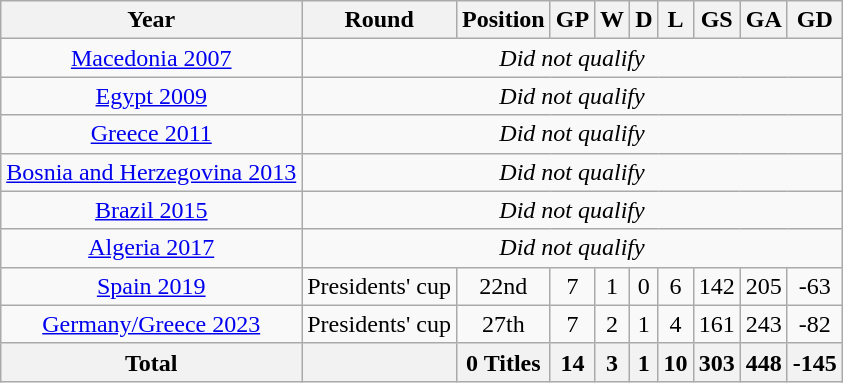<table class="wikitable" style="text-align: center;">
<tr>
<th>Year</th>
<th>Round</th>
<th>Position</th>
<th>GP</th>
<th>W</th>
<th>D</th>
<th>L</th>
<th>GS</th>
<th>GA</th>
<th>GD</th>
</tr>
<tr>
<td><a href='#'>Macedonia 2007</a></td>
<td colspan="9"><em>Did not qualify</em></td>
</tr>
<tr>
<td><a href='#'>Egypt 2009</a></td>
<td colspan="9"><em>Did not qualify</em></td>
</tr>
<tr>
<td><a href='#'>Greece 2011</a></td>
<td colspan="9"><em>Did not qualify</em></td>
</tr>
<tr>
<td><a href='#'>Bosnia and Herzegovina 2013</a></td>
<td colspan="9"><em>Did not qualify</em></td>
</tr>
<tr>
<td><a href='#'>Brazil 2015</a></td>
<td colspan="9"><em>Did not qualify</em></td>
</tr>
<tr>
<td><a href='#'>Algeria 2017</a></td>
<td colspan="9"><em>Did not qualify</em></td>
</tr>
<tr>
<td><a href='#'>Spain 2019</a></td>
<td>Presidents' cup</td>
<td>22nd</td>
<td>7</td>
<td>1</td>
<td>0</td>
<td>6</td>
<td>142</td>
<td>205</td>
<td>-63</td>
</tr>
<tr>
<td><a href='#'>Germany/Greece 2023</a></td>
<td>Presidents' cup</td>
<td>27th</td>
<td>7</td>
<td>2</td>
<td>1</td>
<td>4</td>
<td>161</td>
<td>243</td>
<td>-82</td>
</tr>
<tr>
<th>Total</th>
<th></th>
<th>0 Titles</th>
<th>14</th>
<th>3</th>
<th>1</th>
<th>10</th>
<th>303</th>
<th>448</th>
<th>-145</th>
</tr>
</table>
